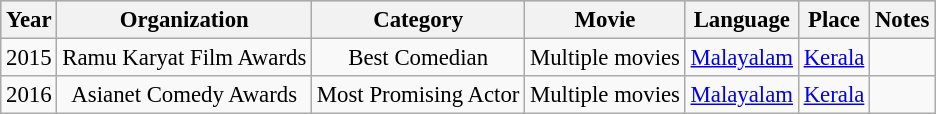<table class="wikitable sortable" style="font-size:95%; text-align:center;">
<tr style="background:#ccc; text-align:center;">
<th>Year</th>
<th>Organization</th>
<th>Category</th>
<th>Movie</th>
<th>Language</th>
<th>Place</th>
<th>Notes</th>
</tr>
<tr>
<td>2015</td>
<td>Ramu Karyat Film Awards</td>
<td>Best Comedian</td>
<td>Multiple movies</td>
<td><a href='#'>Malayalam</a></td>
<td><a href='#'>Kerala</a></td>
<td></td>
</tr>
<tr>
<td>2016</td>
<td>Asianet Comedy Awards</td>
<td>Most Promising Actor</td>
<td>Multiple movies</td>
<td><a href='#'>Malayalam</a></td>
<td><a href='#'>Kerala</a></td>
<td></td>
</tr>
</table>
